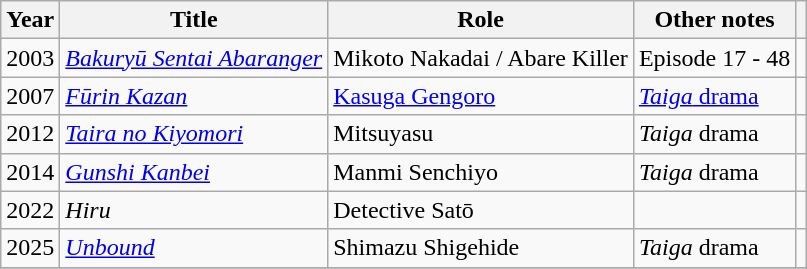<table class="wikitable">
<tr>
<th>Year</th>
<th>Title</th>
<th>Role</th>
<th>Other notes</th>
<th></th>
</tr>
<tr>
<td>2003</td>
<td><em><a href='#'>Bakuryū Sentai Abaranger</a></em></td>
<td>Mikoto Nakadai / Abare Killer</td>
<td>Episode 17 - 48</td>
<td></td>
</tr>
<tr>
<td>2007</td>
<td><em><a href='#'>Fūrin Kazan</a></em></td>
<td><a href='#'>Kasuga Gengoro</a></td>
<td><a href='#'><em>Taiga</em> drama</a></td>
<td></td>
</tr>
<tr>
<td>2012</td>
<td><em><a href='#'>Taira no Kiyomori</a></em></td>
<td>Mitsuyasu</td>
<td><em>Taiga</em> drama</td>
<td></td>
</tr>
<tr>
<td>2014</td>
<td><em><a href='#'>Gunshi Kanbei</a></em></td>
<td>Manmi Senchiyo</td>
<td><em>Taiga</em> drama</td>
<td></td>
</tr>
<tr>
<td>2022</td>
<td><em>Hiru</em></td>
<td>Detective Satō</td>
<td></td>
<td></td>
</tr>
<tr>
<td>2025</td>
<td><em><a href='#'>Unbound</a></em></td>
<td>Shimazu Shigehide</td>
<td><em>Taiga</em> drama</td>
<td></td>
</tr>
<tr>
</tr>
</table>
